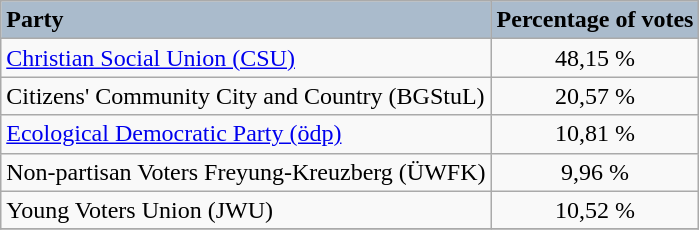<table class="wikitable" style="text-align:left;">
<tr style="background:#AABBCC;">
<td><strong>Party</strong></td>
<td><strong>Percentage of votes</strong></td>
</tr>
<tr>
<td><a href='#'>Christian Social Union (CSU)</a></td>
<td style="text-align:center;">48,15 %</td>
</tr>
<tr>
<td>Citizens' Community City and Country (BGStuL)</td>
<td style="text-align:center;">20,57 %</td>
</tr>
<tr>
<td><a href='#'>Ecological Democratic Party (ödp)</a></td>
<td style="text-align:center;">10,81 %</td>
</tr>
<tr>
<td>Non-partisan Voters Freyung-Kreuzberg (ÜWFK)</td>
<td style="text-align:center;">9,96 %</td>
</tr>
<tr>
<td>Young Voters Union (JWU)</td>
<td style="text-align:center;">10,52 %</td>
</tr>
<tr>
</tr>
</table>
